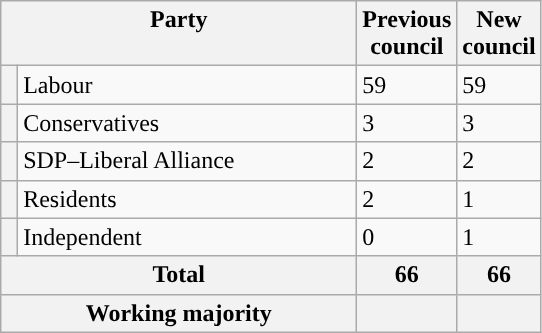<table class="wikitable">
<tr>
<th valign=top colspan="2" style="width: 230px">Party</th>
<th valign=top style="width: 30px">Previous council</th>
<th valign=top style="width: 30px">New council</th>
</tr>
<tr>
<th style="background-color: "></th>
<td>Labour</td>
<td>59</td>
<td>59</td>
</tr>
<tr>
<th style="background-color: "></th>
<td>Conservatives</td>
<td>3</td>
<td>3</td>
</tr>
<tr>
<th style="background-color: "></th>
<td>SDP–Liberal Alliance</td>
<td>2</td>
<td>2</td>
</tr>
<tr>
<th style="background-color: "></th>
<td>Residents</td>
<td>2</td>
<td>1</td>
</tr>
<tr>
<th style="background-color: "></th>
<td>Independent</td>
<td>0</td>
<td>1</td>
</tr>
<tr>
<th colspan=2>Total</th>
<th style="text-align: center">66</th>
<th colspan=3>66</th>
</tr>
<tr>
<th colspan=2>Working majority</th>
<th></th>
<th></th>
</tr>
</table>
